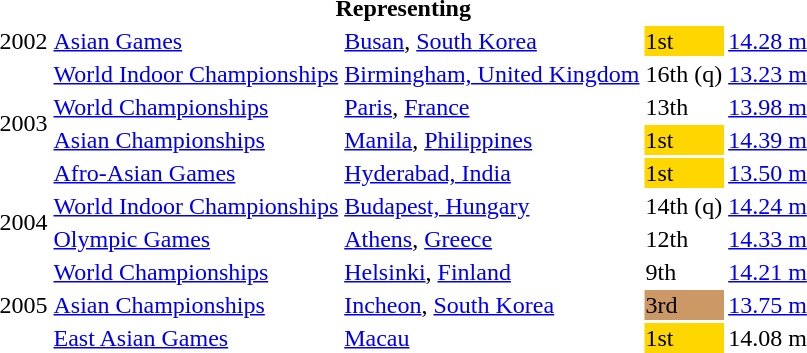<table>
<tr>
<th colspan="5">Representing </th>
</tr>
<tr>
<td>2002</td>
<td><a href='#'>Asian Games</a></td>
<td><a href='#'>Busan</a>, <a href='#'>South Korea</a></td>
<td bgcolor="gold">1st</td>
<td><a href='#'>14.28 m</a></td>
</tr>
<tr>
<td rowspan=4>2003</td>
<td><a href='#'>World Indoor Championships</a></td>
<td><a href='#'>Birmingham, United Kingdom</a></td>
<td>16th (q)</td>
<td><a href='#'>13.23 m</a></td>
</tr>
<tr>
<td><a href='#'>World Championships</a></td>
<td><a href='#'>Paris</a>, <a href='#'>France</a></td>
<td>13th</td>
<td><a href='#'>13.98 m</a></td>
</tr>
<tr>
<td><a href='#'>Asian Championships</a></td>
<td><a href='#'>Manila</a>, <a href='#'>Philippines</a></td>
<td bgcolor="gold">1st</td>
<td><a href='#'>14.39 m</a></td>
</tr>
<tr>
<td><a href='#'>Afro-Asian Games</a></td>
<td><a href='#'>Hyderabad, India</a></td>
<td bgcolor=gold>1st</td>
<td><a href='#'>13.50 m</a></td>
</tr>
<tr>
<td rowspan=2>2004</td>
<td><a href='#'>World Indoor Championships</a></td>
<td><a href='#'>Budapest, Hungary</a></td>
<td>14th (q)</td>
<td><a href='#'>14.24 m</a></td>
</tr>
<tr>
<td><a href='#'>Olympic Games</a></td>
<td><a href='#'>Athens</a>, <a href='#'>Greece</a></td>
<td>12th</td>
<td><a href='#'>14.33 m</a></td>
</tr>
<tr>
<td rowspan=3>2005</td>
<td><a href='#'>World Championships</a></td>
<td><a href='#'>Helsinki</a>, <a href='#'>Finland</a></td>
<td>9th</td>
<td><a href='#'>14.21 m</a></td>
</tr>
<tr>
<td><a href='#'>Asian Championships</a></td>
<td><a href='#'>Incheon</a>, <a href='#'>South Korea</a></td>
<td bgcolor="cc9966">3rd</td>
<td><a href='#'>13.75 m</a></td>
</tr>
<tr>
<td><a href='#'>East Asian Games</a></td>
<td><a href='#'>Macau</a></td>
<td bgcolor="gold">1st</td>
<td>14.08 m</td>
</tr>
</table>
